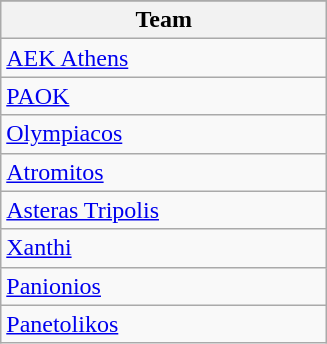<table class="wikitable">
<tr>
</tr>
<tr>
<th width=210>Team</th>
</tr>
<tr>
<td><a href='#'>AEK Athens</a></td>
</tr>
<tr>
<td><a href='#'>PAOK</a></td>
</tr>
<tr>
<td><a href='#'>Olympiacos</a></td>
</tr>
<tr>
<td><a href='#'>Atromitos</a></td>
</tr>
<tr>
<td><a href='#'>Asteras Tripolis</a></td>
</tr>
<tr>
<td><a href='#'>Xanthi</a></td>
</tr>
<tr>
<td><a href='#'>Panionios</a></td>
</tr>
<tr>
<td><a href='#'>Panetolikos</a></td>
</tr>
</table>
